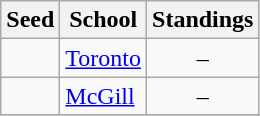<table class="wikitable">
<tr>
<th>Seed</th>
<th>School</th>
<th>Standings</th>
</tr>
<tr>
<td></td>
<td><a href='#'>Toronto</a></td>
<td align=center>–</td>
</tr>
<tr>
<td></td>
<td><a href='#'>McGill</a></td>
<td align=center>–</td>
</tr>
<tr>
</tr>
</table>
